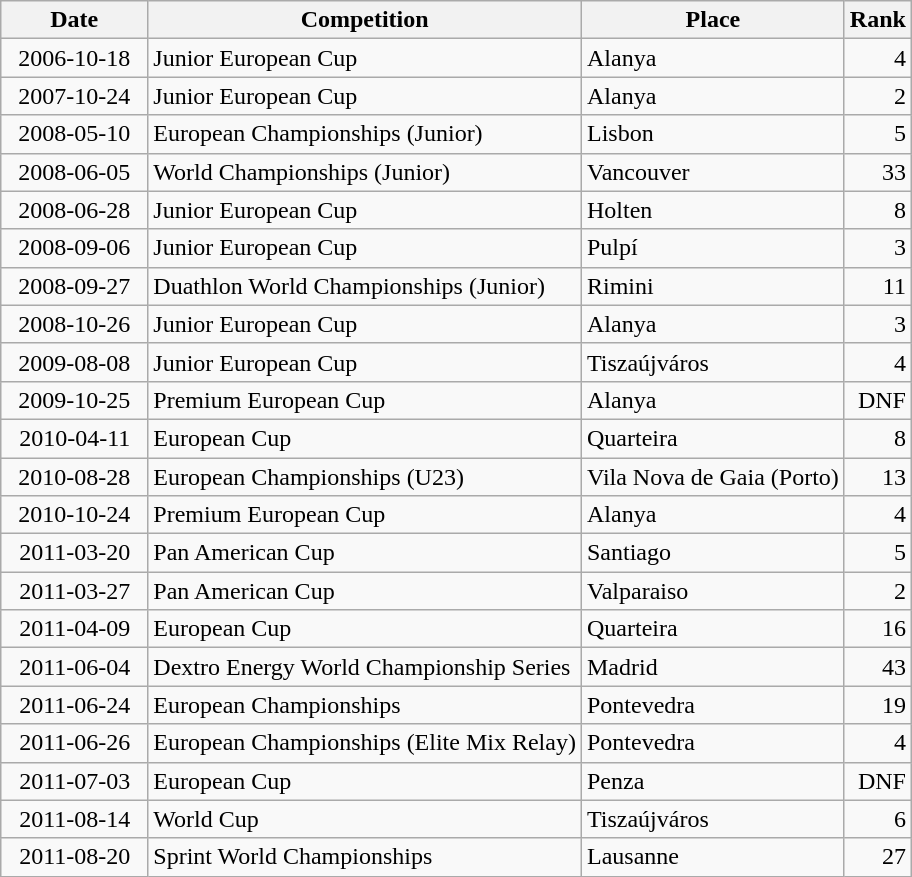<table class="wikitable sortable">
<tr>
<th>Date</th>
<th>Competition</th>
<th>Place</th>
<th>Rank</th>
</tr>
<tr>
<td style="text-align:right">  2006-10-18  </td>
<td>Junior European Cup</td>
<td>Alanya</td>
<td style="text-align:right">4</td>
</tr>
<tr>
<td style="text-align:right">  2007-10-24  </td>
<td>Junior European Cup</td>
<td>Alanya</td>
<td style="text-align:right">2</td>
</tr>
<tr>
<td style="text-align:right">  2008-05-10  </td>
<td>European Championships (Junior)</td>
<td>Lisbon</td>
<td style="text-align:right">5</td>
</tr>
<tr>
<td style="text-align:right">  2008-06-05  </td>
<td>World Championships (Junior)</td>
<td>Vancouver</td>
<td style="text-align:right">33</td>
</tr>
<tr>
<td style="text-align:right">  2008-06-28  </td>
<td>Junior European Cup</td>
<td>Holten</td>
<td style="text-align:right">8</td>
</tr>
<tr>
<td style="text-align:right">  2008-09-06  </td>
<td>Junior European Cup</td>
<td>Pulpí</td>
<td style="text-align:right">3</td>
</tr>
<tr>
<td style="text-align:right">  2008-09-27  </td>
<td>Duathlon World Championships (Junior)</td>
<td>Rimini</td>
<td style="text-align:right">11</td>
</tr>
<tr>
<td style="text-align:right">  2008-10-26  </td>
<td>Junior European Cup</td>
<td>Alanya</td>
<td style="text-align:right">3</td>
</tr>
<tr>
<td style="text-align:right">  2009-08-08  </td>
<td>Junior European Cup</td>
<td>Tiszaújváros</td>
<td style="text-align:right">4</td>
</tr>
<tr>
<td style="text-align:right">  2009-10-25  </td>
<td>Premium European Cup</td>
<td>Alanya</td>
<td style="text-align:right">DNF</td>
</tr>
<tr>
<td style="text-align:right">  2010-04-11  </td>
<td>European Cup</td>
<td>Quarteira</td>
<td style="text-align:right">8</td>
</tr>
<tr>
<td style="text-align:right">  2010-08-28  </td>
<td>European Championships (U23)</td>
<td>Vila Nova de Gaia (Porto)</td>
<td style="text-align:right">13</td>
</tr>
<tr>
<td style="text-align:right">  2010-10-24  </td>
<td>Premium European Cup</td>
<td>Alanya</td>
<td style="text-align:right">4</td>
</tr>
<tr>
<td style="text-align:right">  2011-03-20  </td>
<td>Pan American Cup</td>
<td>Santiago</td>
<td style="text-align:right">5</td>
</tr>
<tr>
<td style="text-align:right">  2011-03-27  </td>
<td>Pan American Cup</td>
<td>Valparaiso</td>
<td style="text-align:right">2</td>
</tr>
<tr>
<td style="text-align:right">  2011-04-09  </td>
<td>European Cup</td>
<td>Quarteira</td>
<td style="text-align:right">16</td>
</tr>
<tr>
<td style="text-align:right">  2011-06-04  </td>
<td>Dextro Energy World Championship Series</td>
<td>Madrid</td>
<td style="text-align:right">43</td>
</tr>
<tr>
<td style="text-align:right">  2011-06-24  </td>
<td>European Championships</td>
<td>Pontevedra</td>
<td style="text-align:right">19</td>
</tr>
<tr>
<td style="text-align:right">  2011-06-26  </td>
<td>European Championships (Elite Mix Relay)</td>
<td>Pontevedra</td>
<td style="text-align:right">4</td>
</tr>
<tr>
<td style="text-align:right">  2011-07-03  </td>
<td>European Cup</td>
<td>Penza</td>
<td style="text-align:right">DNF</td>
</tr>
<tr>
<td style="text-align:right">  2011-08-14  </td>
<td>World Cup</td>
<td>Tiszaújváros</td>
<td style="text-align:right">6</td>
</tr>
<tr>
<td style="text-align:right">  2011-08-20  </td>
<td>Sprint World Championships</td>
<td>Lausanne</td>
<td style="text-align:right">27</td>
</tr>
</table>
